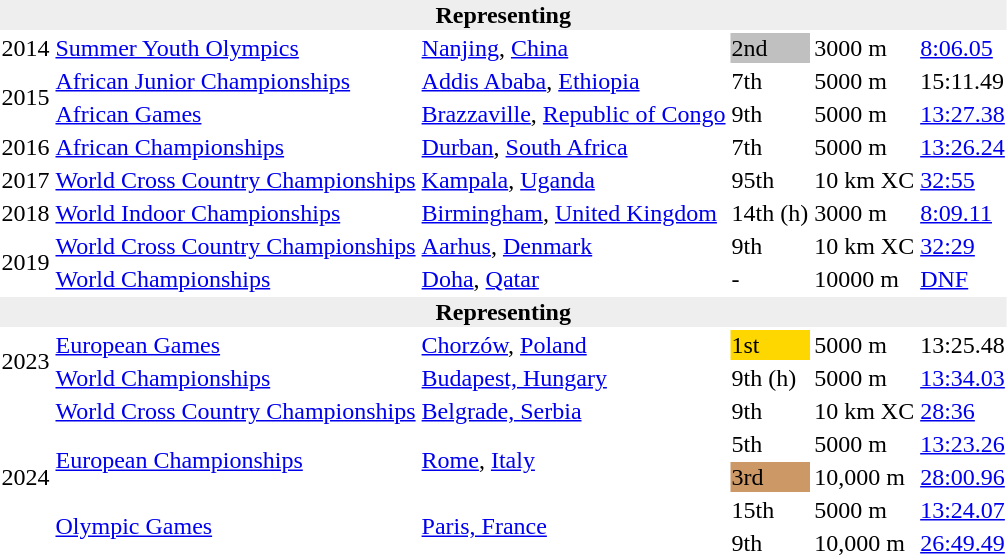<table>
<tr>
<th bgcolor="#eeeeee" colspan="6">Representing </th>
</tr>
<tr>
<td>2014</td>
<td><a href='#'>Summer Youth Olympics</a></td>
<td><a href='#'>Nanjing</a>, <a href='#'>China</a></td>
<td bgcolor=silver>2nd</td>
<td>3000 m</td>
<td><a href='#'>8:06.05</a></td>
</tr>
<tr>
<td rowspan=2>2015</td>
<td><a href='#'>African Junior Championships</a></td>
<td><a href='#'>Addis Ababa</a>, <a href='#'>Ethiopia</a></td>
<td>7th</td>
<td>5000 m</td>
<td>15:11.49</td>
</tr>
<tr>
<td><a href='#'>African Games</a></td>
<td><a href='#'>Brazzaville</a>, <a href='#'>Republic of Congo</a></td>
<td>9th</td>
<td>5000 m</td>
<td><a href='#'>13:27.38</a></td>
</tr>
<tr>
<td>2016</td>
<td><a href='#'>African Championships</a></td>
<td><a href='#'>Durban</a>, <a href='#'>South Africa</a></td>
<td>7th</td>
<td>5000 m</td>
<td><a href='#'>13:26.24</a></td>
</tr>
<tr>
<td>2017</td>
<td><a href='#'>World Cross Country Championships</a></td>
<td><a href='#'>Kampala</a>, <a href='#'>Uganda</a></td>
<td>95th</td>
<td>10 km XC</td>
<td><a href='#'>32:55</a></td>
</tr>
<tr>
<td>2018</td>
<td><a href='#'>World Indoor Championships</a></td>
<td><a href='#'>Birmingham</a>, <a href='#'>United Kingdom</a></td>
<td>14th (h)</td>
<td>3000 m</td>
<td><a href='#'>8:09.11</a></td>
</tr>
<tr>
<td rowspan=2>2019</td>
<td><a href='#'>World Cross Country Championships</a></td>
<td><a href='#'>Aarhus</a>, <a href='#'>Denmark</a></td>
<td>9th</td>
<td>10 km XC</td>
<td><a href='#'>32:29</a></td>
</tr>
<tr>
<td><a href='#'>World Championships</a></td>
<td><a href='#'>Doha</a>, <a href='#'>Qatar</a></td>
<td>-</td>
<td>10000 m</td>
<td><a href='#'>DNF</a></td>
</tr>
<tr>
<th bgcolor="#eeeeee" colspan="6">Representing </th>
</tr>
<tr>
<td rowspan=2>2023</td>
<td><a href='#'>European Games</a></td>
<td><a href='#'>Chorzów</a>, <a href='#'>Poland</a></td>
<td bgcolor=gold>1st</td>
<td>5000 m</td>
<td>13:25.48</td>
</tr>
<tr>
<td><a href='#'>World Championships</a></td>
<td><a href='#'>Budapest, Hungary</a></td>
<td>9th (h)</td>
<td>5000 m</td>
<td><a href='#'>13:34.03</a></td>
</tr>
<tr>
<td rowspan=5>2024</td>
<td><a href='#'>World Cross Country Championships</a></td>
<td><a href='#'>Belgrade, Serbia</a></td>
<td>9th</td>
<td>10 km XC</td>
<td><a href='#'>28:36</a></td>
</tr>
<tr>
<td rowspan=2><a href='#'>European Championships</a></td>
<td rowspan=2><a href='#'>Rome</a>, <a href='#'>Italy</a></td>
<td>5th</td>
<td>5000 m</td>
<td><a href='#'>13:23.26</a></td>
</tr>
<tr>
<td bgcolor=cc9966>3rd</td>
<td>10,000 m</td>
<td><a href='#'>28:00.96</a></td>
</tr>
<tr>
<td rowspan=2><a href='#'>Olympic Games</a></td>
<td rowspan=2><a href='#'>Paris, France</a></td>
<td>15th</td>
<td>5000 m</td>
<td><a href='#'>13:24.07</a></td>
</tr>
<tr>
<td>9th</td>
<td>10,000 m</td>
<td><a href='#'>26:49.49</a></td>
</tr>
</table>
